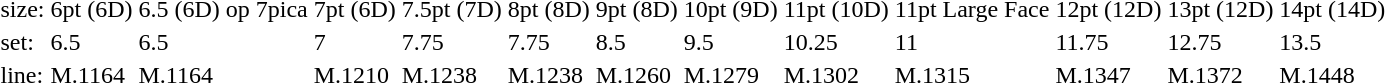<table style="margin-left:40px;">
<tr>
<td>size:</td>
<td>6pt (6D)</td>
<td>6.5 (6D) op 7pica</td>
<td>7pt (6D)</td>
<td>7.5pt (7D)</td>
<td>8pt (8D)</td>
<td>9pt (8D)</td>
<td>10pt (9D)</td>
<td>11pt (10D)</td>
<td>11pt Large Face</td>
<td>12pt (12D)</td>
<td>13pt (12D)</td>
<td>14pt (14D)</td>
</tr>
<tr>
<td>set:</td>
<td>6.5</td>
<td>6.5</td>
<td>7</td>
<td>7.75</td>
<td>7.75</td>
<td>8.5</td>
<td>9.5</td>
<td>10.25</td>
<td>11</td>
<td>11.75</td>
<td>12.75</td>
<td>13.5</td>
</tr>
<tr>
<td>line:</td>
<td>M.1164</td>
<td>M.1164</td>
<td>M.1210</td>
<td>M.1238</td>
<td>M.1238</td>
<td>M.1260</td>
<td>M.1279</td>
<td>M.1302</td>
<td>M.1315</td>
<td>M.1347</td>
<td>M.1372</td>
<td>M.1448</td>
</tr>
</table>
